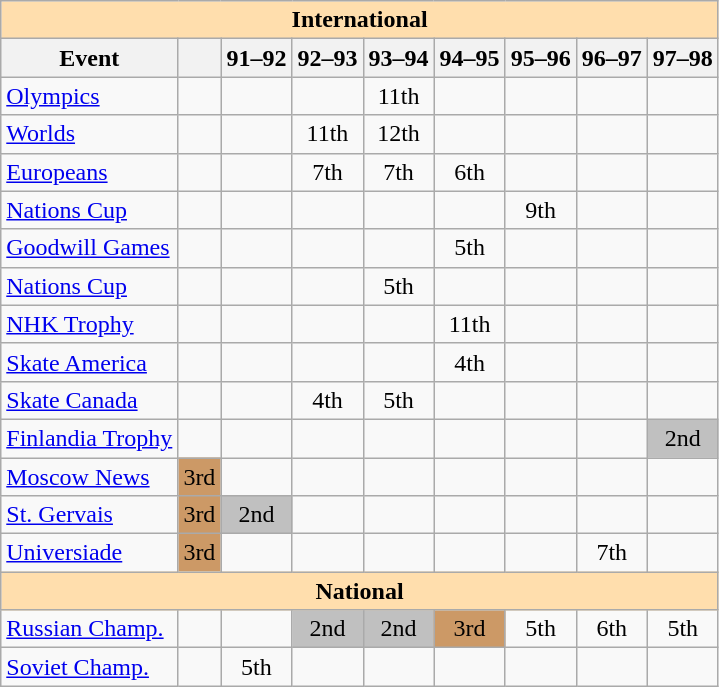<table class="wikitable" style="text-align:center">
<tr>
<th style="background-color: #ffdead; " colspan=9 align=center>International</th>
</tr>
<tr>
<th>Event</th>
<th> <br></th>
<th>91–92 <br></th>
<th>92–93 <br></th>
<th>93–94 <br></th>
<th>94–95 <br></th>
<th>95–96 <br></th>
<th>96–97 <br></th>
<th>97–98 <br></th>
</tr>
<tr>
<td align=left><a href='#'>Olympics</a></td>
<td></td>
<td></td>
<td></td>
<td>11th</td>
<td></td>
<td></td>
<td></td>
<td></td>
</tr>
<tr>
<td align=left><a href='#'>Worlds</a></td>
<td></td>
<td></td>
<td>11th</td>
<td>12th</td>
<td></td>
<td></td>
<td></td>
<td></td>
</tr>
<tr>
<td align=left><a href='#'>Europeans</a></td>
<td></td>
<td></td>
<td>7th</td>
<td>7th</td>
<td>6th</td>
<td></td>
<td></td>
<td></td>
</tr>
<tr>
<td align=left> <a href='#'>Nations Cup</a></td>
<td></td>
<td></td>
<td></td>
<td></td>
<td></td>
<td>9th</td>
<td></td>
<td></td>
</tr>
<tr>
<td align=left><a href='#'>Goodwill Games</a></td>
<td></td>
<td></td>
<td></td>
<td></td>
<td>5th</td>
<td></td>
<td></td>
<td></td>
</tr>
<tr>
<td align=left><a href='#'>Nations Cup</a></td>
<td></td>
<td></td>
<td></td>
<td>5th</td>
<td></td>
<td></td>
<td></td>
<td></td>
</tr>
<tr>
<td align=left><a href='#'>NHK Trophy</a></td>
<td></td>
<td></td>
<td></td>
<td></td>
<td>11th</td>
<td></td>
<td></td>
<td></td>
</tr>
<tr>
<td align=left><a href='#'>Skate America</a></td>
<td></td>
<td></td>
<td></td>
<td></td>
<td>4th</td>
<td></td>
<td></td>
<td></td>
</tr>
<tr>
<td align=left><a href='#'>Skate Canada</a></td>
<td></td>
<td></td>
<td>4th</td>
<td>5th</td>
<td></td>
<td></td>
<td></td>
<td></td>
</tr>
<tr>
<td align=left><a href='#'>Finlandia Trophy</a></td>
<td></td>
<td></td>
<td></td>
<td></td>
<td></td>
<td></td>
<td></td>
<td bgcolor=silver>2nd</td>
</tr>
<tr>
<td align=left><a href='#'>Moscow News</a></td>
<td bgcolor=cc9966>3rd</td>
<td></td>
<td></td>
<td></td>
<td></td>
<td></td>
<td></td>
<td></td>
</tr>
<tr>
<td align=left><a href='#'>St. Gervais</a></td>
<td bgcolor=cc9966>3rd</td>
<td bgcolor=silver>2nd</td>
<td></td>
<td></td>
<td></td>
<td></td>
<td></td>
<td></td>
</tr>
<tr>
<td align=left><a href='#'>Universiade</a></td>
<td bgcolor=cc9966>3rd</td>
<td></td>
<td></td>
<td></td>
<td></td>
<td></td>
<td>7th</td>
<td></td>
</tr>
<tr>
<th style="background-color: #ffdead; " colspan=9 align=center>National</th>
</tr>
<tr>
<td align=left><a href='#'>Russian Champ.</a></td>
<td></td>
<td></td>
<td bgcolor=silver>2nd</td>
<td bgcolor=silver>2nd</td>
<td bgcolor=cc9966>3rd</td>
<td>5th</td>
<td>6th</td>
<td>5th</td>
</tr>
<tr>
<td align=left><a href='#'>Soviet Champ.</a></td>
<td></td>
<td>5th</td>
<td></td>
<td></td>
<td></td>
<td></td>
<td></td>
<td></td>
</tr>
</table>
